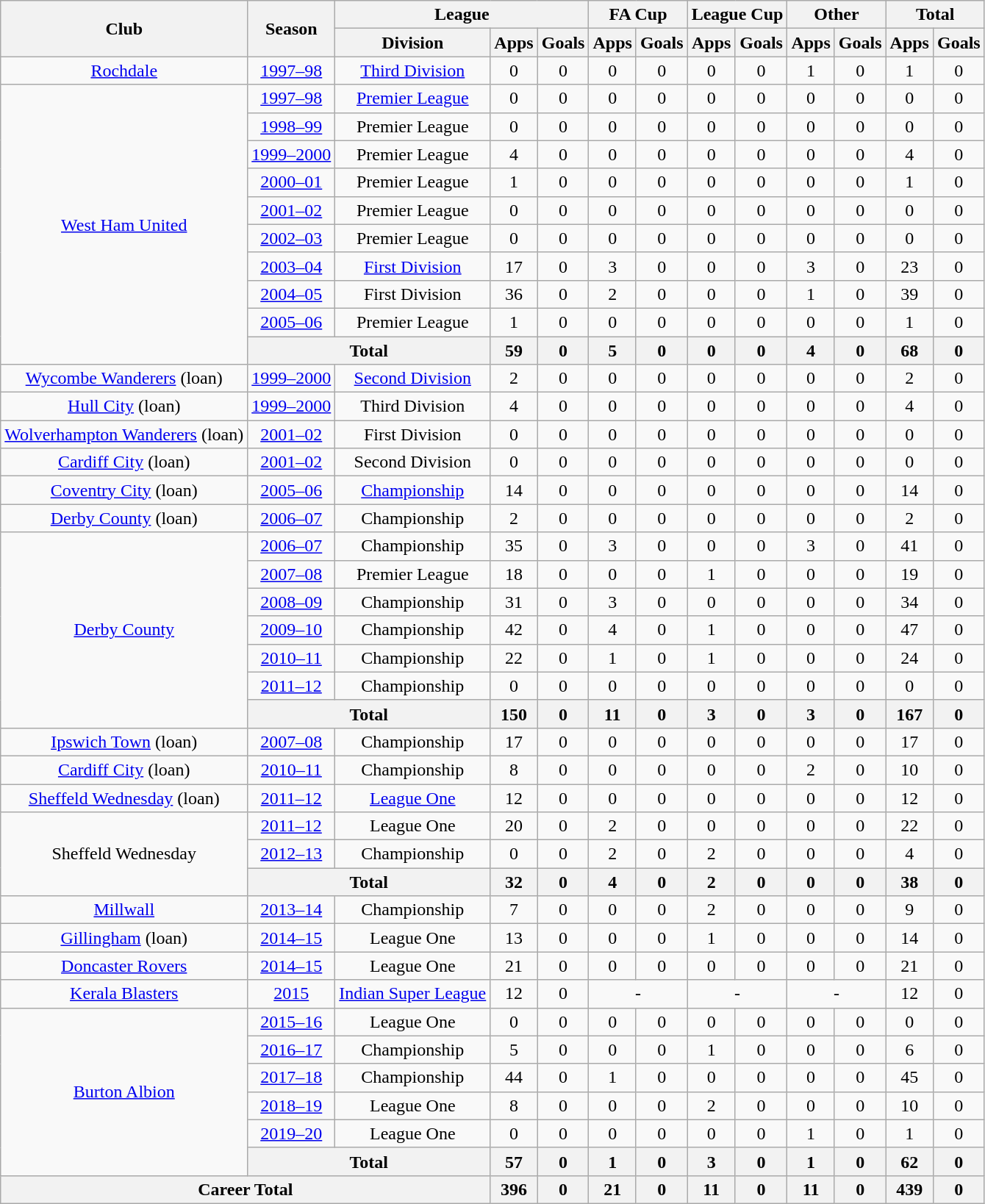<table class="wikitable" style="text-align:center;">
<tr>
<th rowspan="2">Club</th>
<th rowspan="2">Season</th>
<th colspan="3">League</th>
<th colspan="2">FA Cup</th>
<th colspan="2">League Cup</th>
<th colspan="2">Other</th>
<th colspan="2">Total</th>
</tr>
<tr>
<th>Division</th>
<th>Apps</th>
<th>Goals</th>
<th>Apps</th>
<th>Goals</th>
<th>Apps</th>
<th>Goals</th>
<th>Apps</th>
<th>Goals</th>
<th>Apps</th>
<th>Goals</th>
</tr>
<tr>
<td><a href='#'>Rochdale</a></td>
<td><a href='#'>1997–98</a></td>
<td><a href='#'>Third Division</a></td>
<td>0</td>
<td>0</td>
<td>0</td>
<td>0</td>
<td>0</td>
<td>0</td>
<td>1</td>
<td>0</td>
<td>1</td>
<td>0</td>
</tr>
<tr>
<td rowspan="10"><a href='#'>West Ham United</a></td>
<td><a href='#'>1997–98</a></td>
<td><a href='#'>Premier League</a></td>
<td>0</td>
<td>0</td>
<td>0</td>
<td>0</td>
<td>0</td>
<td>0</td>
<td>0</td>
<td>0</td>
<td>0</td>
<td>0</td>
</tr>
<tr>
<td><a href='#'>1998–99</a></td>
<td>Premier League</td>
<td>0</td>
<td>0</td>
<td>0</td>
<td>0</td>
<td>0</td>
<td>0</td>
<td>0</td>
<td>0</td>
<td>0</td>
<td>0</td>
</tr>
<tr>
<td><a href='#'>1999–2000</a></td>
<td>Premier League</td>
<td>4</td>
<td>0</td>
<td>0</td>
<td>0</td>
<td>0</td>
<td>0</td>
<td>0</td>
<td>0</td>
<td>4</td>
<td>0</td>
</tr>
<tr>
<td><a href='#'>2000–01</a></td>
<td>Premier League</td>
<td>1</td>
<td>0</td>
<td>0</td>
<td>0</td>
<td>0</td>
<td>0</td>
<td>0</td>
<td>0</td>
<td>1</td>
<td>0</td>
</tr>
<tr>
<td><a href='#'>2001–02</a></td>
<td>Premier League</td>
<td>0</td>
<td>0</td>
<td>0</td>
<td>0</td>
<td>0</td>
<td>0</td>
<td>0</td>
<td>0</td>
<td>0</td>
<td>0</td>
</tr>
<tr>
<td><a href='#'>2002–03</a></td>
<td>Premier League</td>
<td>0</td>
<td>0</td>
<td>0</td>
<td>0</td>
<td>0</td>
<td>0</td>
<td>0</td>
<td>0</td>
<td>0</td>
<td>0</td>
</tr>
<tr>
<td><a href='#'>2003–04</a></td>
<td><a href='#'>First Division</a></td>
<td>17</td>
<td>0</td>
<td>3</td>
<td>0</td>
<td>0</td>
<td>0</td>
<td>3</td>
<td>0</td>
<td>23</td>
<td>0</td>
</tr>
<tr>
<td><a href='#'>2004–05</a></td>
<td>First Division</td>
<td>36</td>
<td>0</td>
<td>2</td>
<td>0</td>
<td>0</td>
<td>0</td>
<td>1</td>
<td>0</td>
<td>39</td>
<td>0</td>
</tr>
<tr>
<td><a href='#'>2005–06</a></td>
<td>Premier League</td>
<td>1</td>
<td>0</td>
<td>0</td>
<td>0</td>
<td>0</td>
<td>0</td>
<td>0</td>
<td>0</td>
<td>1</td>
<td>0</td>
</tr>
<tr>
<th colspan="2">Total</th>
<th>59</th>
<th>0</th>
<th>5</th>
<th>0</th>
<th>0</th>
<th>0</th>
<th>4</th>
<th>0</th>
<th>68</th>
<th>0</th>
</tr>
<tr>
<td><a href='#'>Wycombe Wanderers</a> (loan)</td>
<td><a href='#'>1999–2000</a></td>
<td><a href='#'>Second Division</a></td>
<td>2</td>
<td>0</td>
<td>0</td>
<td>0</td>
<td>0</td>
<td>0</td>
<td>0</td>
<td>0</td>
<td>2</td>
<td>0</td>
</tr>
<tr>
<td><a href='#'>Hull City</a> (loan)</td>
<td><a href='#'>1999–2000</a></td>
<td>Third Division</td>
<td>4</td>
<td>0</td>
<td>0</td>
<td>0</td>
<td>0</td>
<td>0</td>
<td>0</td>
<td>0</td>
<td>4</td>
<td>0</td>
</tr>
<tr>
<td><a href='#'>Wolverhampton Wanderers</a> (loan)</td>
<td><a href='#'>2001–02</a></td>
<td>First Division</td>
<td>0</td>
<td>0</td>
<td>0</td>
<td>0</td>
<td>0</td>
<td>0</td>
<td>0</td>
<td>0</td>
<td>0</td>
<td>0</td>
</tr>
<tr>
<td><a href='#'>Cardiff City</a> (loan)</td>
<td><a href='#'>2001–02</a></td>
<td>Second Division</td>
<td>0</td>
<td>0</td>
<td>0</td>
<td>0</td>
<td>0</td>
<td>0</td>
<td>0</td>
<td>0</td>
<td>0</td>
<td>0</td>
</tr>
<tr>
<td><a href='#'>Coventry City</a> (loan)</td>
<td><a href='#'>2005–06</a></td>
<td><a href='#'>Championship</a></td>
<td>14</td>
<td>0</td>
<td>0</td>
<td>0</td>
<td>0</td>
<td>0</td>
<td>0</td>
<td>0</td>
<td>14</td>
<td>0</td>
</tr>
<tr>
<td><a href='#'>Derby County</a> (loan)</td>
<td><a href='#'>2006–07</a></td>
<td>Championship</td>
<td>2</td>
<td>0</td>
<td>0</td>
<td>0</td>
<td>0</td>
<td>0</td>
<td>0</td>
<td>0</td>
<td>2</td>
<td>0</td>
</tr>
<tr>
<td rowspan="7"><a href='#'>Derby County</a></td>
<td><a href='#'>2006–07</a></td>
<td>Championship</td>
<td>35</td>
<td>0</td>
<td>3</td>
<td>0</td>
<td>0</td>
<td>0</td>
<td>3</td>
<td>0</td>
<td>41</td>
<td>0</td>
</tr>
<tr>
<td><a href='#'>2007–08</a></td>
<td>Premier League</td>
<td>18</td>
<td>0</td>
<td>0</td>
<td>0</td>
<td>1</td>
<td>0</td>
<td>0</td>
<td>0</td>
<td>19</td>
<td>0</td>
</tr>
<tr>
<td><a href='#'>2008–09</a></td>
<td>Championship</td>
<td>31</td>
<td>0</td>
<td>3</td>
<td>0</td>
<td>0</td>
<td>0</td>
<td>0</td>
<td>0</td>
<td>34</td>
<td>0</td>
</tr>
<tr>
<td><a href='#'>2009–10</a></td>
<td>Championship</td>
<td>42</td>
<td>0</td>
<td>4</td>
<td>0</td>
<td>1</td>
<td>0</td>
<td>0</td>
<td>0</td>
<td>47</td>
<td>0</td>
</tr>
<tr>
<td><a href='#'>2010–11</a></td>
<td>Championship</td>
<td>22</td>
<td>0</td>
<td>1</td>
<td>0</td>
<td>1</td>
<td>0</td>
<td>0</td>
<td>0</td>
<td>24</td>
<td>0</td>
</tr>
<tr>
<td><a href='#'>2011–12</a></td>
<td>Championship</td>
<td>0</td>
<td>0</td>
<td>0</td>
<td>0</td>
<td>0</td>
<td>0</td>
<td>0</td>
<td>0</td>
<td>0</td>
<td>0</td>
</tr>
<tr>
<th colspan="2">Total</th>
<th>150</th>
<th>0</th>
<th>11</th>
<th>0</th>
<th>3</th>
<th>0</th>
<th>3</th>
<th>0</th>
<th>167</th>
<th>0</th>
</tr>
<tr>
<td><a href='#'>Ipswich Town</a> (loan)</td>
<td><a href='#'>2007–08</a></td>
<td>Championship</td>
<td>17</td>
<td>0</td>
<td>0</td>
<td>0</td>
<td>0</td>
<td>0</td>
<td>0</td>
<td>0</td>
<td>17</td>
<td>0</td>
</tr>
<tr>
<td><a href='#'>Cardiff City</a> (loan)</td>
<td><a href='#'>2010–11</a></td>
<td>Championship</td>
<td>8</td>
<td>0</td>
<td>0</td>
<td>0</td>
<td>0</td>
<td>0</td>
<td>2</td>
<td>0</td>
<td>10</td>
<td>0</td>
</tr>
<tr>
<td><a href='#'>Sheffeld Wednesday</a> (loan)</td>
<td><a href='#'>2011–12</a></td>
<td><a href='#'>League One</a></td>
<td>12</td>
<td>0</td>
<td>0</td>
<td>0</td>
<td>0</td>
<td>0</td>
<td>0</td>
<td>0</td>
<td>12</td>
<td>0</td>
</tr>
<tr>
<td rowspan="3">Sheffeld Wednesday</td>
<td><a href='#'>2011–12</a></td>
<td>League One</td>
<td>20</td>
<td>0</td>
<td>2</td>
<td>0</td>
<td>0</td>
<td>0</td>
<td>0</td>
<td>0</td>
<td>22</td>
<td>0</td>
</tr>
<tr>
<td><a href='#'>2012–13</a></td>
<td>Championship</td>
<td>0</td>
<td>0</td>
<td>2</td>
<td>0</td>
<td>2</td>
<td>0</td>
<td>0</td>
<td>0</td>
<td>4</td>
<td>0</td>
</tr>
<tr>
<th colspan="2">Total</th>
<th>32</th>
<th>0</th>
<th>4</th>
<th>0</th>
<th>2</th>
<th>0</th>
<th>0</th>
<th>0</th>
<th>38</th>
<th>0</th>
</tr>
<tr>
<td><a href='#'>Millwall</a></td>
<td><a href='#'>2013–14</a></td>
<td>Championship</td>
<td>7</td>
<td>0</td>
<td>0</td>
<td>0</td>
<td>2</td>
<td>0</td>
<td>0</td>
<td>0</td>
<td>9</td>
<td>0</td>
</tr>
<tr>
<td><a href='#'>Gillingham</a> (loan)</td>
<td><a href='#'>2014–15</a></td>
<td>League One</td>
<td>13</td>
<td>0</td>
<td>0</td>
<td>0</td>
<td>1</td>
<td>0</td>
<td>0</td>
<td>0</td>
<td>14</td>
<td>0</td>
</tr>
<tr>
<td><a href='#'>Doncaster Rovers</a></td>
<td><a href='#'>2014–15</a></td>
<td>League One</td>
<td>21</td>
<td>0</td>
<td>0</td>
<td>0</td>
<td>0</td>
<td>0</td>
<td>0</td>
<td>0</td>
<td>21</td>
<td>0</td>
</tr>
<tr>
<td><a href='#'>Kerala Blasters</a></td>
<td><a href='#'>2015</a></td>
<td><a href='#'>Indian Super League</a></td>
<td>12</td>
<td>0</td>
<td colspan="2">-</td>
<td colspan="2">-</td>
<td colspan="2">-</td>
<td>12</td>
<td>0</td>
</tr>
<tr>
<td rowspan="6"><a href='#'>Burton Albion</a></td>
<td><a href='#'>2015–16</a></td>
<td>League One</td>
<td>0</td>
<td>0</td>
<td>0</td>
<td>0</td>
<td>0</td>
<td>0</td>
<td>0</td>
<td>0</td>
<td>0</td>
<td>0</td>
</tr>
<tr>
<td><a href='#'>2016–17</a></td>
<td>Championship</td>
<td>5</td>
<td>0</td>
<td>0</td>
<td>0</td>
<td>1</td>
<td>0</td>
<td>0</td>
<td>0</td>
<td>6</td>
<td>0</td>
</tr>
<tr>
<td><a href='#'>2017–18</a></td>
<td>Championship</td>
<td>44</td>
<td>0</td>
<td>1</td>
<td>0</td>
<td>0</td>
<td>0</td>
<td>0</td>
<td>0</td>
<td>45</td>
<td>0</td>
</tr>
<tr>
<td><a href='#'>2018–19</a></td>
<td>League One</td>
<td>8</td>
<td>0</td>
<td>0</td>
<td>0</td>
<td>2</td>
<td>0</td>
<td>0</td>
<td>0</td>
<td>10</td>
<td>0</td>
</tr>
<tr>
<td><a href='#'>2019–20</a></td>
<td>League One</td>
<td>0</td>
<td>0</td>
<td>0</td>
<td>0</td>
<td>0</td>
<td>0</td>
<td>1</td>
<td>0</td>
<td>1</td>
<td>0</td>
</tr>
<tr>
<th colspan="2">Total</th>
<th>57</th>
<th>0</th>
<th>1</th>
<th>0</th>
<th>3</th>
<th>0</th>
<th>1</th>
<th>0</th>
<th>62</th>
<th>0</th>
</tr>
<tr>
<th colspan="3">Career Total</th>
<th>396</th>
<th>0</th>
<th>21</th>
<th>0</th>
<th>11</th>
<th>0</th>
<th>11</th>
<th>0</th>
<th>439</th>
<th>0</th>
</tr>
</table>
